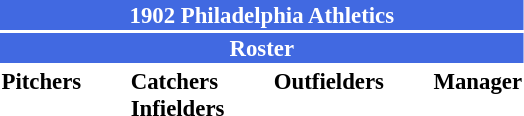<table class="toccolours" style="font-size: 95%;">
<tr>
<th colspan="10" style="background-color: #4169e1; color: white; text-align: center;">1902 Philadelphia Athletics</th>
</tr>
<tr>
<td colspan="10" style="background-color: #4169e1; color: white; text-align: center;"><strong>Roster</strong></td>
</tr>
<tr>
<td valign="top"><strong>Pitchers</strong><br>











</td>
<td width="25px"></td>
<td valign="top"><strong>Catchers</strong><br>


<strong>Infielders</strong>






</td>
<td width="25px"></td>
<td valign="top"><strong>Outfielders</strong><br>


</td>
<td width="25px"></td>
<td valign="top"><strong>Manager</strong><br></td>
</tr>
</table>
